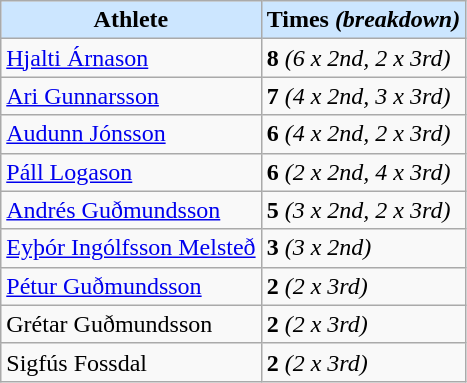<table class="wikitable">
<tr>
<th style="background: #cce6ff;">Athlete</th>
<th style="background: #cce6ff;">Times <em>(breakdown)</em></th>
</tr>
<tr>
<td> <a href='#'>Hjalti Árnason</a></td>
<td><strong>8</strong> <em>(6 x 2nd, 2 x 3rd)</em></td>
</tr>
<tr>
<td> <a href='#'>Ari Gunnarsson</a></td>
<td><strong>7</strong> <em>(4 x 2nd, 3 x 3rd)</em></td>
</tr>
<tr>
<td> <a href='#'>Audunn Jónsson</a></td>
<td><strong>6</strong> <em>(4 x 2nd, 2 x 3rd)</em></td>
</tr>
<tr>
<td> <a href='#'>Páll Logason</a></td>
<td><strong>6</strong> <em>(2 x 2nd, 4 x 3rd)</em></td>
</tr>
<tr>
<td> <a href='#'>Andrés Guðmundsson</a></td>
<td><strong>5</strong> <em>(3 x 2nd, 2 x 3rd)</em></td>
</tr>
<tr>
<td> <a href='#'>Eyþór Ingólfsson Melsteð</a></td>
<td><strong>3</strong> <em>(3 x 2nd)</em></td>
</tr>
<tr>
<td> <a href='#'>Pétur Guðmundsson</a></td>
<td><strong>2</strong> <em>(2 x 3rd)</em></td>
</tr>
<tr>
<td> Grétar Guðmundsson</td>
<td><strong>2</strong> <em>(2 x 3rd)</em></td>
</tr>
<tr>
<td> Sigfús Fossdal</td>
<td><strong>2</strong> <em>(2 x 3rd)</em></td>
</tr>
</table>
